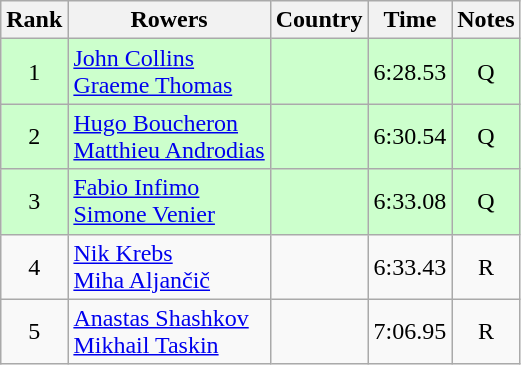<table class="wikitable" style="text-align:center">
<tr>
<th>Rank</th>
<th>Rowers</th>
<th>Country</th>
<th>Time</th>
<th>Notes</th>
</tr>
<tr bgcolor=ccffcc>
<td>1</td>
<td align="left"><a href='#'>John Collins</a><br><a href='#'>Graeme Thomas</a></td>
<td align="left"></td>
<td>6:28.53</td>
<td>Q</td>
</tr>
<tr bgcolor=ccffcc>
<td>2</td>
<td align="left"><a href='#'>Hugo Boucheron</a><br><a href='#'>Matthieu Androdias</a></td>
<td align="left"></td>
<td>6:30.54</td>
<td>Q</td>
</tr>
<tr bgcolor=ccffcc>
<td>3</td>
<td align="left"><a href='#'>Fabio Infimo</a><br><a href='#'>Simone Venier</a></td>
<td align="left"></td>
<td>6:33.08</td>
<td>Q</td>
</tr>
<tr>
<td>4</td>
<td align="left"><a href='#'>Nik Krebs</a><br><a href='#'>Miha Aljančič</a></td>
<td align="left"></td>
<td>6:33.43</td>
<td>R</td>
</tr>
<tr>
<td>5</td>
<td align="left"><a href='#'>Anastas Shashkov</a><br><a href='#'>Mikhail Taskin</a></td>
<td align="left"></td>
<td>7:06.95</td>
<td>R</td>
</tr>
</table>
